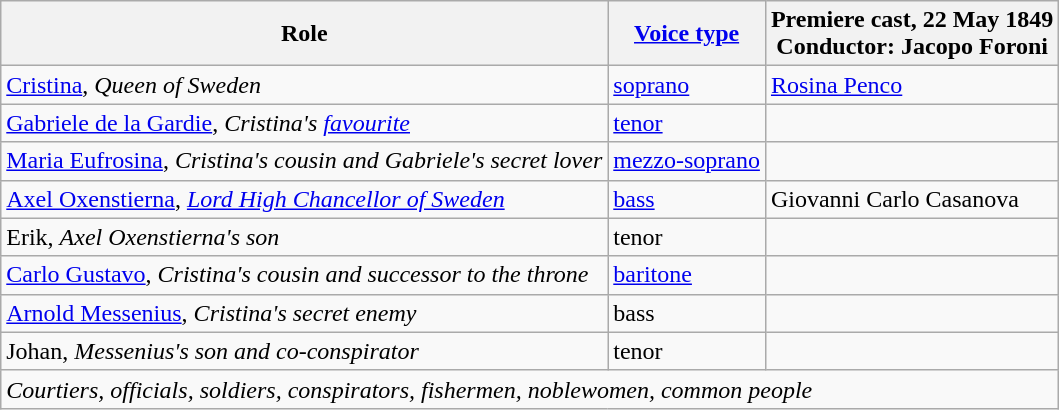<table class="wikitable">
<tr>
<th>Role</th>
<th><a href='#'>Voice type</a></th>
<th>Premiere cast, 22 May 1849<br>Conductor: Jacopo Foroni</th>
</tr>
<tr>
<td><a href='#'>Cristina</a>, <em>Queen of Sweden</em></td>
<td><a href='#'>soprano</a></td>
<td><a href='#'>Rosina Penco</a></td>
</tr>
<tr>
<td><a href='#'>Gabriele de la Gardie</a>, <em>Cristina's <a href='#'>favourite</a></em></td>
<td><a href='#'>tenor</a></td>
<td></td>
</tr>
<tr>
<td><a href='#'>Maria Eufrosina</a>, <em>Cristina's cousin and Gabriele's secret lover</em></td>
<td><a href='#'>mezzo-soprano</a></td>
<td></td>
</tr>
<tr>
<td><a href='#'>Axel Oxenstierna</a>, <em><a href='#'>Lord High Chancellor of Sweden</a></em></td>
<td><a href='#'>bass</a></td>
<td>Giovanni Carlo Casanova</td>
</tr>
<tr>
<td>Erik, <em>Axel Oxenstierna's son</em></td>
<td>tenor</td>
<td></td>
</tr>
<tr>
<td><a href='#'>Carlo Gustavo</a>, <em>Cristina's cousin and successor to the throne</em></td>
<td><a href='#'>baritone</a></td>
<td></td>
</tr>
<tr>
<td><a href='#'>Arnold Messenius</a>, <em>Cristina's secret enemy</em></td>
<td>bass</td>
<td></td>
</tr>
<tr>
<td>Johan, <em>Messenius's son and co-conspirator</em></td>
<td>tenor</td>
<td></td>
</tr>
<tr>
<td colspan="3"><em>Courtiers, officials, soldiers, conspirators, fishermen, noblewomen, common people</em></td>
</tr>
</table>
